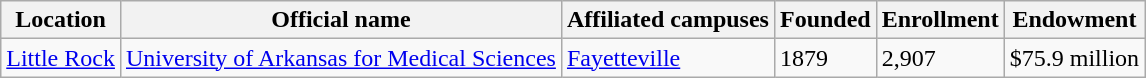<table class="sortable wikitable">
<tr>
<th>Location</th>
<th>Official name</th>
<th>Affiliated campuses</th>
<th>Founded</th>
<th>Enrollment</th>
<th>Endowment</th>
</tr>
<tr>
<td><a href='#'>Little Rock</a></td>
<td><a href='#'>University of Arkansas for Medical Sciences</a></td>
<td><a href='#'>Fayetteville</a></td>
<td>1879</td>
<td>2,907</td>
<td>$75.9 million</td>
</tr>
</table>
